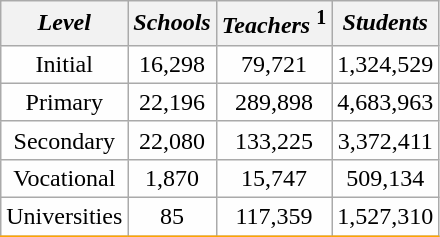<table class="wikitable" style="background: #FEFEFE; border: thin solid orange; margin-right: 1em; line-height=2">
<tr>
<th><em>Level</em></th>
<th><em>Schools</em></th>
<th><em>Teachers</em> <sup><strong>1</strong></sup></th>
<th><em>Students</em></th>
</tr>
<tr align=center>
<td>Initial</td>
<td>16,298</td>
<td>79,721</td>
<td>1,324,529</td>
</tr>
<tr align=center>
<td>Primary</td>
<td>22,196</td>
<td>289,898</td>
<td>4,683,963</td>
</tr>
<tr align=center>
<td>Secondary</td>
<td>22,080</td>
<td>133,225</td>
<td>3,372,411</td>
</tr>
<tr align=center>
<td>Vocational</td>
<td>1,870</td>
<td>15,747</td>
<td>509,134</td>
</tr>
<tr align=center>
<td>Universities</td>
<td>85</td>
<td>117,359</td>
<td>1,527,310</td>
</tr>
<tr align=center>
</tr>
</table>
